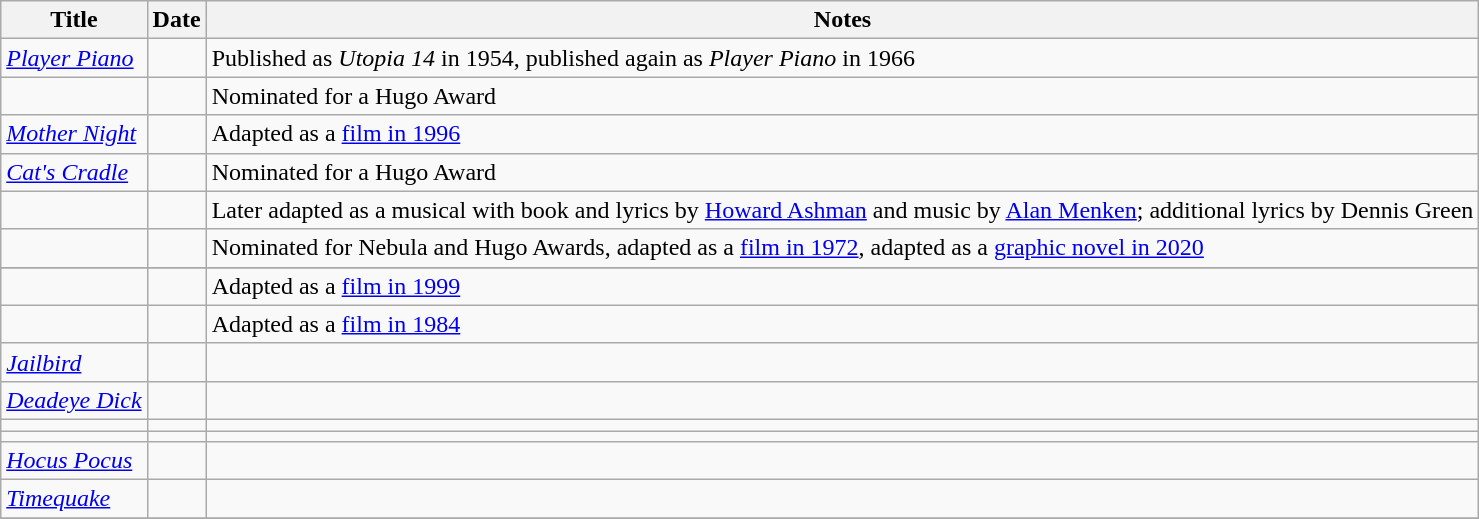<table class="wikitable sortable" border="1">
<tr>
<th>Title</th>
<th>Date</th>
<th>Notes</th>
</tr>
<tr>
<td><em><a href='#'>Player Piano</a></em></td>
<td></td>
<td>Published as <em>Utopia 14</em> in 1954, published again as <em>Player Piano</em> in 1966</td>
</tr>
<tr>
<td></td>
<td></td>
<td>Nominated for a Hugo Award</td>
</tr>
<tr>
<td><em><a href='#'>Mother Night</a></em></td>
<td></td>
<td>Adapted as a <a href='#'>film in 1996</a></td>
</tr>
<tr>
<td><em><a href='#'>Cat's Cradle</a></em></td>
<td></td>
<td>Nominated for a Hugo Award</td>
</tr>
<tr>
<td></td>
<td></td>
<td>Later adapted as a musical with book and lyrics by <a href='#'>Howard Ashman</a> and music by <a href='#'>Alan Menken</a>; additional lyrics by Dennis Green</td>
</tr>
<tr>
<td></td>
<td></td>
<td>Nominated for Nebula and Hugo Awards, adapted as a <a href='#'>film in 1972</a>, adapted as a <a href='#'>graphic novel in 2020</a></td>
</tr>
<tr>
</tr>
<tr>
<td></td>
<td></td>
<td>Adapted as a <a href='#'>film in 1999</a></td>
</tr>
<tr>
<td></td>
<td></td>
<td>Adapted as a <a href='#'>film in 1984</a></td>
</tr>
<tr>
<td><em><a href='#'>Jailbird</a></em></td>
<td></td>
<td></td>
</tr>
<tr>
<td><em><a href='#'>Deadeye Dick</a></em></td>
<td></td>
<td></td>
</tr>
<tr>
<td></td>
<td></td>
<td></td>
</tr>
<tr>
<td></td>
<td></td>
<td></td>
</tr>
<tr>
<td><em><a href='#'>Hocus Pocus</a></em></td>
<td></td>
<td></td>
</tr>
<tr>
<td><em><a href='#'>Timequake</a></em></td>
<td></td>
<td></td>
</tr>
<tr>
</tr>
</table>
